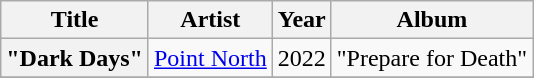<table class="wikitable plainrowheaders" style="text-align:center">
<tr>
<th scope="col">Title</th>
<th scope="col">Artist</th>
<th scope="col">Year</th>
<th scope="col">Album</th>
</tr>
<tr>
<th scope="row">"Dark Days"</th>
<td><a href='#'>Point North</a></td>
<td>2022</td>
<td>"Prepare for Death"</td>
</tr>
<tr>
</tr>
</table>
